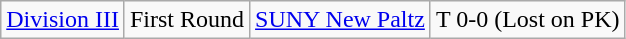<table class="wikitable">
<tr>
<td rowspan="1"><a href='#'>Division III</a></td>
<td>First Round</td>
<td><a href='#'>SUNY New Paltz</a></td>
<td>T 0-0 (Lost on PK)</td>
</tr>
</table>
